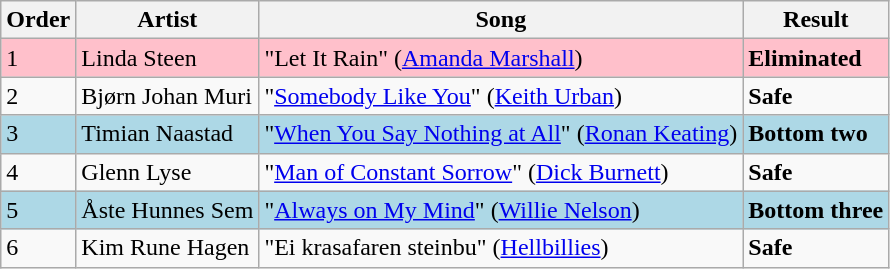<table class=wikitable>
<tr>
<th>Order</th>
<th>Artist</th>
<th>Song</th>
<th>Result</th>
</tr>
<tr style="background:pink;">
<td>1</td>
<td>Linda Steen</td>
<td>"Let It Rain" (<a href='#'>Amanda Marshall</a>)</td>
<td><strong>Eliminated</strong></td>
</tr>
<tr>
<td>2</td>
<td>Bjørn Johan Muri</td>
<td>"<a href='#'>Somebody Like You</a>" (<a href='#'>Keith Urban</a>)</td>
<td><strong>Safe</strong></td>
</tr>
<tr style="background:lightblue;">
<td>3</td>
<td>Timian Naastad</td>
<td>"<a href='#'>When You Say Nothing at All</a>" (<a href='#'>Ronan Keating</a>)</td>
<td><strong>Bottom two</strong></td>
</tr>
<tr>
<td>4</td>
<td>Glenn Lyse</td>
<td>"<a href='#'>Man of Constant Sorrow</a>" (<a href='#'>Dick Burnett</a>)</td>
<td><strong>Safe</strong></td>
</tr>
<tr style="background:lightblue;">
<td>5</td>
<td>Åste Hunnes Sem</td>
<td>"<a href='#'>Always on My Mind</a>" (<a href='#'>Willie Nelson</a>)</td>
<td><strong>Bottom three</strong></td>
</tr>
<tr>
<td>6</td>
<td>Kim Rune Hagen</td>
<td>"Ei krasafaren steinbu" (<a href='#'>Hellbillies</a>)</td>
<td><strong>Safe</strong></td>
</tr>
</table>
